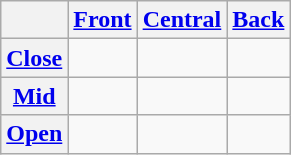<table class="wikitable" style="text-align:center;">
<tr>
<th></th>
<th><a href='#'>Front</a></th>
<th><a href='#'>Central</a></th>
<th><a href='#'>Back</a></th>
</tr>
<tr>
<th><a href='#'>Close</a></th>
<td>   </td>
<td></td>
<td>   </td>
</tr>
<tr>
<th><a href='#'>Mid</a></th>
<td>   </td>
<td></td>
<td>   </td>
</tr>
<tr>
<th><a href='#'>Open</a></th>
<td></td>
<td>   </td>
<td></td>
</tr>
</table>
